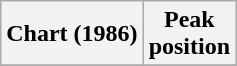<table class="wikitable sortable">
<tr>
<th align="left">Chart (1986)</th>
<th align="center">Peak<br>position</th>
</tr>
<tr>
</tr>
</table>
